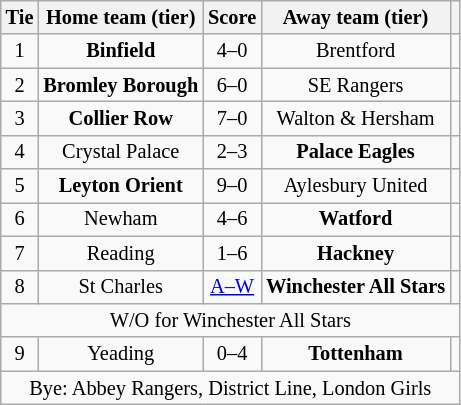<table class="wikitable" style="text-align:center; font-size:85%">
<tr>
<th>Tie</th>
<th>Home team (tier)</th>
<th>Score</th>
<th>Away team (tier)</th>
<th></th>
</tr>
<tr>
<td align="center">1</td>
<td><strong>Binfield</strong></td>
<td align="center">4–0</td>
<td>Brentford</td>
<td></td>
</tr>
<tr>
<td align="center">2</td>
<td><strong>Bromley Borough</strong></td>
<td align="center">6–0</td>
<td>SE Rangers</td>
<td></td>
</tr>
<tr>
<td align="center">3</td>
<td><strong>Collier Row</strong></td>
<td align="center">7–0</td>
<td>Walton & Hersham</td>
<td></td>
</tr>
<tr>
<td align="center">4</td>
<td>Crystal Palace</td>
<td align="center">2–3</td>
<td><strong>Palace Eagles</strong></td>
<td></td>
</tr>
<tr>
<td align="center">5</td>
<td><strong>Leyton Orient</strong></td>
<td align="center">9–0</td>
<td>Aylesbury United</td>
<td></td>
</tr>
<tr>
<td align="center">6</td>
<td>Newham</td>
<td align="center">4–6</td>
<td><strong>Watford</strong></td>
<td></td>
</tr>
<tr>
<td align="center">7</td>
<td>Reading</td>
<td align="center">1–6</td>
<td><strong>Hackney</strong></td>
<td></td>
</tr>
<tr>
<td align="center">8</td>
<td>St Charles</td>
<td align="center"><a href='#'>A–W</a></td>
<td><strong>Winchester All Stars</strong></td>
<td></td>
</tr>
<tr>
<td colspan="5" align="center">W/O for Winchester All Stars</td>
</tr>
<tr>
<td align="center">9</td>
<td>Yeading</td>
<td align="center">0–4</td>
<td><strong>Tottenham</strong></td>
<td></td>
</tr>
<tr>
<td colspan="5" align="center">Bye: Abbey Rangers, District Line, London Girls</td>
</tr>
</table>
